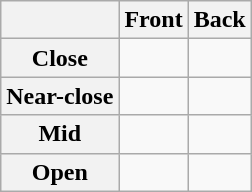<table class="wikitable" style="text-align: center;">
<tr>
<th></th>
<th>Front</th>
<th>Back</th>
</tr>
<tr>
<th>Close</th>
<td></td>
<td></td>
</tr>
<tr>
<th>Near-close</th>
<td></td>
<td></td>
</tr>
<tr>
<th>Mid</th>
<td></td>
<td> </td>
</tr>
<tr>
<th>Open</th>
<td></td>
<td></td>
</tr>
</table>
